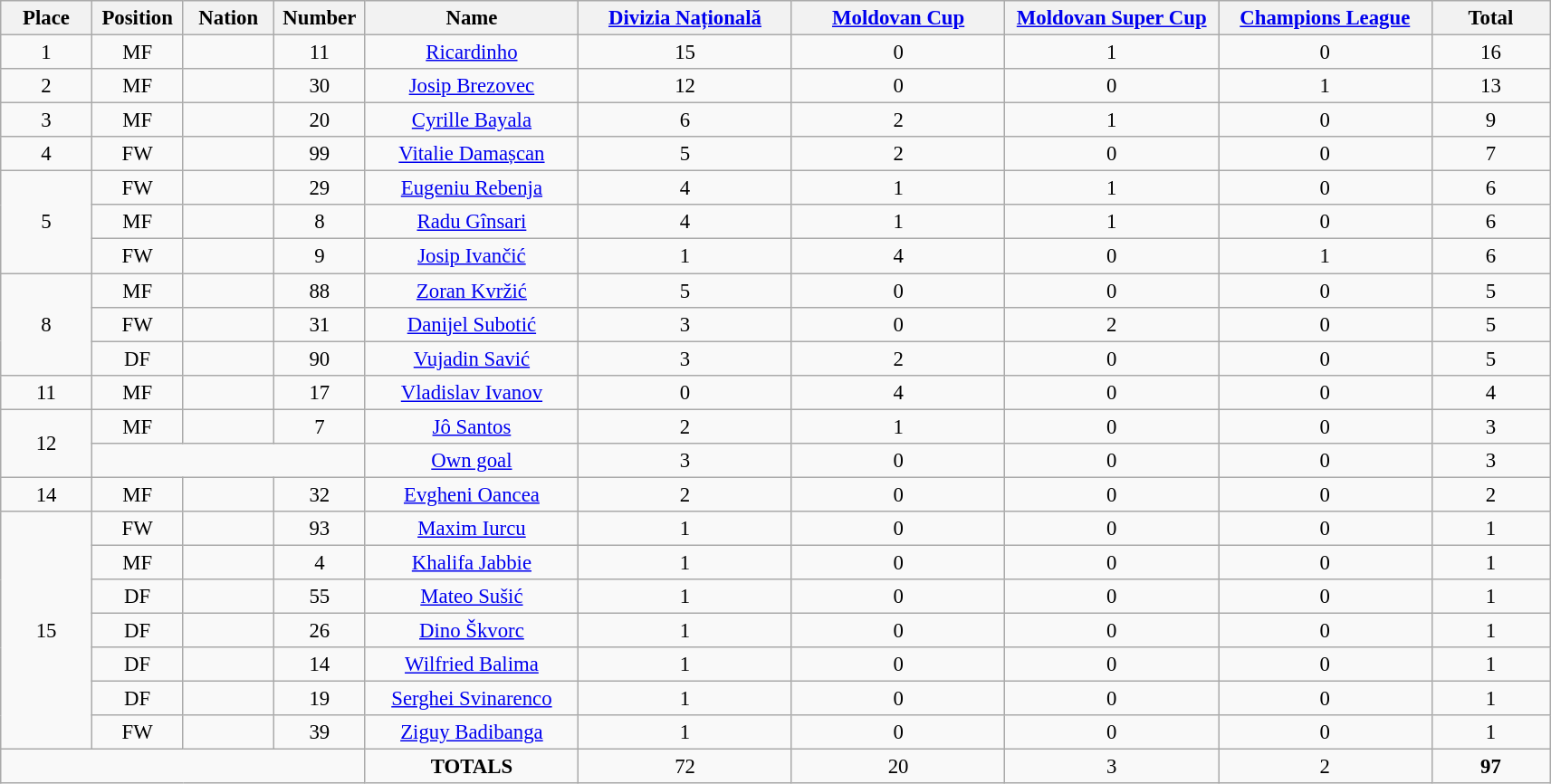<table class="wikitable" style="font-size: 95%; text-align: center;">
<tr>
<th width=60>Place</th>
<th width=60>Position</th>
<th width=60>Nation</th>
<th width=60>Number</th>
<th width=150>Name</th>
<th width=150><a href='#'>Divizia Națională</a></th>
<th width=150><a href='#'>Moldovan Cup</a></th>
<th width=150><a href='#'>Moldovan Super Cup</a></th>
<th width=150><a href='#'>Champions League</a></th>
<th width=80><strong>Total</strong></th>
</tr>
<tr>
<td>1</td>
<td>MF</td>
<td></td>
<td>11</td>
<td><a href='#'>Ricardinho</a></td>
<td>15</td>
<td>0</td>
<td>1</td>
<td>0</td>
<td>16</td>
</tr>
<tr>
<td>2</td>
<td>MF</td>
<td></td>
<td>30</td>
<td><a href='#'>Josip Brezovec</a></td>
<td>12</td>
<td>0</td>
<td>0</td>
<td>1</td>
<td>13</td>
</tr>
<tr>
<td>3</td>
<td>MF</td>
<td></td>
<td>20</td>
<td><a href='#'>Cyrille Bayala</a></td>
<td>6</td>
<td>2</td>
<td>1</td>
<td>0</td>
<td>9</td>
</tr>
<tr>
<td>4</td>
<td>FW</td>
<td></td>
<td>99</td>
<td><a href='#'>Vitalie Damașcan</a></td>
<td>5</td>
<td>2</td>
<td>0</td>
<td>0</td>
<td>7</td>
</tr>
<tr>
<td rowspan="3">5</td>
<td>FW</td>
<td></td>
<td>29</td>
<td><a href='#'>Eugeniu Rebenja</a></td>
<td>4</td>
<td>1</td>
<td>1</td>
<td>0</td>
<td>6</td>
</tr>
<tr>
<td>MF</td>
<td></td>
<td>8</td>
<td><a href='#'>Radu Gînsari</a></td>
<td>4</td>
<td>1</td>
<td>1</td>
<td>0</td>
<td>6</td>
</tr>
<tr>
<td>FW</td>
<td></td>
<td>9</td>
<td><a href='#'>Josip Ivančić</a></td>
<td>1</td>
<td>4</td>
<td>0</td>
<td>1</td>
<td>6</td>
</tr>
<tr>
<td rowspan="3">8</td>
<td>MF</td>
<td></td>
<td>88</td>
<td><a href='#'>Zoran Kvržić</a></td>
<td>5</td>
<td>0</td>
<td>0</td>
<td>0</td>
<td>5</td>
</tr>
<tr>
<td>FW</td>
<td></td>
<td>31</td>
<td><a href='#'>Danijel Subotić</a></td>
<td>3</td>
<td>0</td>
<td>2</td>
<td>0</td>
<td>5</td>
</tr>
<tr>
<td>DF</td>
<td></td>
<td>90</td>
<td><a href='#'>Vujadin Savić</a></td>
<td>3</td>
<td>2</td>
<td>0</td>
<td>0</td>
<td>5</td>
</tr>
<tr>
<td>11</td>
<td>MF</td>
<td></td>
<td>17</td>
<td><a href='#'>Vladislav Ivanov</a></td>
<td>0</td>
<td>4</td>
<td>0</td>
<td>0</td>
<td>4</td>
</tr>
<tr>
<td rowspan="2">12</td>
<td>MF</td>
<td></td>
<td>7</td>
<td><a href='#'>Jô Santos</a></td>
<td>2</td>
<td>1</td>
<td>0</td>
<td>0</td>
<td>3</td>
</tr>
<tr>
<td colspan="3"></td>
<td><a href='#'>Own goal</a></td>
<td>3</td>
<td>0</td>
<td>0</td>
<td>0</td>
<td>3</td>
</tr>
<tr>
<td>14</td>
<td>MF</td>
<td></td>
<td>32</td>
<td><a href='#'>Evgheni Oancea</a></td>
<td>2</td>
<td>0</td>
<td>0</td>
<td>0</td>
<td>2</td>
</tr>
<tr>
<td rowspan="7">15</td>
<td>FW</td>
<td></td>
<td>93</td>
<td><a href='#'>Maxim Iurcu</a></td>
<td>1</td>
<td>0</td>
<td>0</td>
<td>0</td>
<td>1</td>
</tr>
<tr>
<td>MF</td>
<td></td>
<td>4</td>
<td><a href='#'>Khalifa Jabbie</a></td>
<td>1</td>
<td>0</td>
<td>0</td>
<td>0</td>
<td>1</td>
</tr>
<tr>
<td>DF</td>
<td></td>
<td>55</td>
<td><a href='#'>Mateo Sušić</a></td>
<td>1</td>
<td>0</td>
<td>0</td>
<td>0</td>
<td>1</td>
</tr>
<tr>
<td>DF</td>
<td></td>
<td>26</td>
<td><a href='#'>Dino Škvorc</a></td>
<td>1</td>
<td>0</td>
<td>0</td>
<td>0</td>
<td>1</td>
</tr>
<tr>
<td>DF</td>
<td></td>
<td>14</td>
<td><a href='#'>Wilfried Balima</a></td>
<td>1</td>
<td>0</td>
<td>0</td>
<td>0</td>
<td>1</td>
</tr>
<tr>
<td>DF</td>
<td></td>
<td>19</td>
<td><a href='#'>Serghei Svinarenco</a></td>
<td>1</td>
<td>0</td>
<td>0</td>
<td>0</td>
<td>1</td>
</tr>
<tr>
<td>FW</td>
<td></td>
<td>39</td>
<td><a href='#'>Ziguy Badibanga</a></td>
<td>1</td>
<td>0</td>
<td>0</td>
<td>0</td>
<td>1</td>
</tr>
<tr>
<td colspan="4"></td>
<td><strong>TOTALS</strong></td>
<td>72</td>
<td>20</td>
<td>3</td>
<td>2</td>
<td><strong>97</strong></td>
</tr>
</table>
